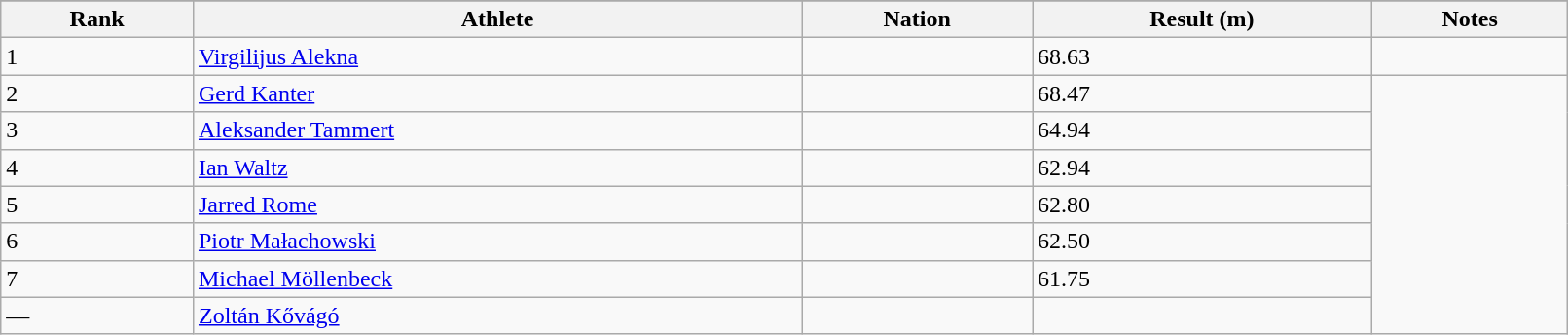<table class="wikitable" width=85%>
<tr>
</tr>
<tr>
<th>Rank</th>
<th>Athlete</th>
<th>Nation</th>
<th>Result (m)</th>
<th>Notes</th>
</tr>
<tr>
<td>1</td>
<td><a href='#'>Virgilijus Alekna</a></td>
<td></td>
<td>68.63</td>
<td></td>
</tr>
<tr>
<td>2</td>
<td><a href='#'>Gerd Kanter</a></td>
<td></td>
<td>68.47</td>
</tr>
<tr>
<td>3</td>
<td><a href='#'>Aleksander Tammert</a></td>
<td></td>
<td>64.94</td>
</tr>
<tr>
<td>4</td>
<td><a href='#'>Ian Waltz</a></td>
<td></td>
<td>62.94</td>
</tr>
<tr>
<td>5</td>
<td><a href='#'>Jarred Rome</a></td>
<td></td>
<td>62.80</td>
</tr>
<tr>
<td>6</td>
<td><a href='#'>Piotr Małachowski</a></td>
<td></td>
<td>62.50</td>
</tr>
<tr>
<td>7</td>
<td><a href='#'>Michael Möllenbeck</a></td>
<td></td>
<td>61.75</td>
</tr>
<tr>
<td>—</td>
<td><a href='#'>Zoltán Kővágó</a></td>
<td></td>
<td></td>
</tr>
</table>
